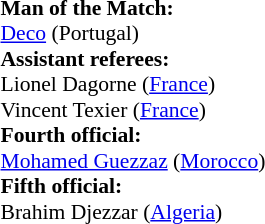<table width=50% style="font-size: 90%">
<tr>
<td><br><strong>Man of the Match:</strong>
<br><a href='#'>Deco</a> (Portugal)<br><strong>Assistant referees:</strong>
<br>Lionel Dagorne (<a href='#'>France</a>)
<br>Vincent Texier (<a href='#'>France</a>)
<br><strong>Fourth official:</strong>
<br><a href='#'>Mohamed Guezzaz</a> (<a href='#'>Morocco</a>)
<br><strong>Fifth official:</strong>
<br>Brahim Djezzar (<a href='#'>Algeria</a>)</td>
</tr>
</table>
